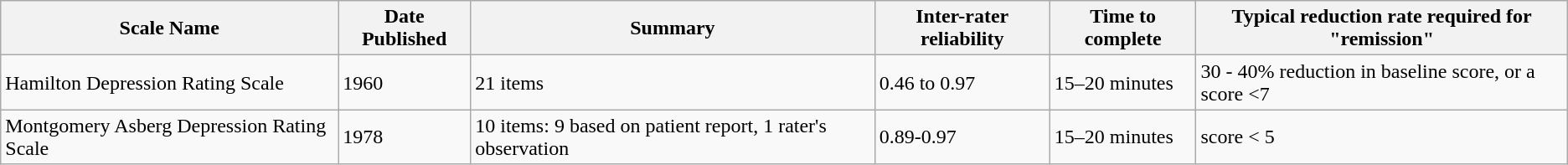<table class="wikitable">
<tr>
<th>Scale Name</th>
<th>Date Published</th>
<th>Summary</th>
<th>Inter-rater reliability</th>
<th>Time to complete</th>
<th>Typical reduction rate required for "remission"</th>
</tr>
<tr>
<td>Hamilton Depression Rating Scale</td>
<td>1960</td>
<td>21 items</td>
<td>0.46 to 0.97</td>
<td>15–20 minutes</td>
<td>30 - 40% reduction in baseline score, or a score <7</td>
</tr>
<tr>
<td>Montgomery Asberg Depression Rating Scale</td>
<td>1978</td>
<td>10 items: 9 based on patient report, 1 rater's observation</td>
<td>0.89-0.97</td>
<td>15–20 minutes</td>
<td>score < 5</td>
</tr>
</table>
